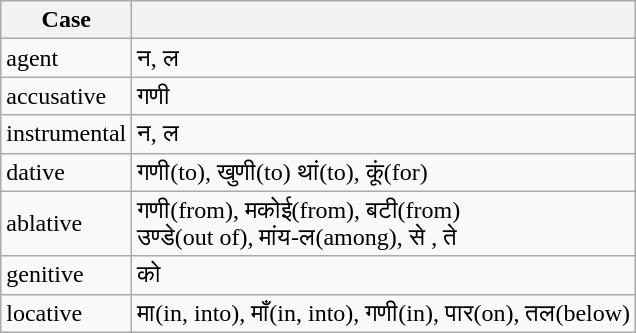<table class="wikitable">
<tr>
<th>Case</th>
<th></th>
</tr>
<tr>
<td>agent</td>
<td>न, ल</td>
</tr>
<tr>
<td>accusative</td>
<td>गणी</td>
</tr>
<tr>
<td>instrumental</td>
<td>न, ल</td>
</tr>
<tr>
<td>dative</td>
<td>गणी(to), खुणी(to) थां(to), कूं(for)</td>
</tr>
<tr>
<td>ablative</td>
<td>गणी(from), मकोई(from), बटी(from)<br>उण्डे(out of), मांय-ल(among), से , ते</td>
</tr>
<tr>
<td>genitive</td>
<td>को</td>
</tr>
<tr>
<td>locative</td>
<td>मा(in, into), माँ(in, into), गणी(in), पार(on), तल(below)</td>
</tr>
</table>
